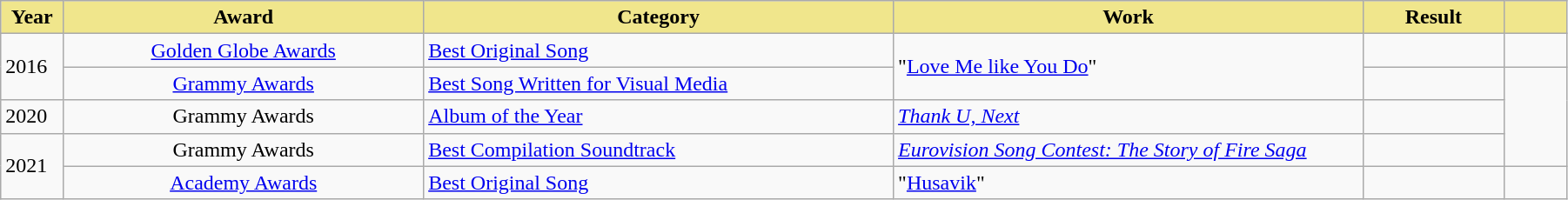<table class="wikitable" width="95%">
<tr>
<th style="background:#F0E68C" width="4%">Year</th>
<th style="background:#F0E68C" width="23%">Award</th>
<th style="background:#F0E68C" width="30%">Category</th>
<th style="background:#F0E68C" width="30%">Work</th>
<th style="background:#F0E68C" width="9%">Result</th>
<th style="background:#F0E68C" width="4%"></th>
</tr>
<tr>
<td rowspan=2>2016</td>
<td style="text-align:center;"><a href='#'>Golden Globe Awards</a></td>
<td><a href='#'>Best Original Song</a></td>
<td rowspan=2>"<a href='#'>Love Me like You Do</a>"</td>
<td></td>
<td style="text-align:center;"></td>
</tr>
<tr>
<td style="text-align:center;"><a href='#'>Grammy Awards</a></td>
<td><a href='#'>Best Song Written for Visual Media</a></td>
<td></td>
<td style="text-align:center;" rowspan=3></td>
</tr>
<tr>
<td>2020</td>
<td style="text-align:center;">Grammy Awards</td>
<td><a href='#'>Album of the Year</a></td>
<td><em><a href='#'>Thank U, Next</a></em></td>
<td></td>
</tr>
<tr>
<td rowspan=2>2021</td>
<td style="text-align:center;">Grammy Awards</td>
<td><a href='#'>Best Compilation Soundtrack</a></td>
<td><em><a href='#'>Eurovision Song Contest: The Story of Fire Saga</a></em></td>
<td></td>
</tr>
<tr>
<td style="text-align:center;"><a href='#'>Academy Awards</a></td>
<td><a href='#'>Best Original Song</a></td>
<td>"<a href='#'>Husavik</a>"</td>
<td></td>
<td style="text-align:center;"></td>
</tr>
</table>
